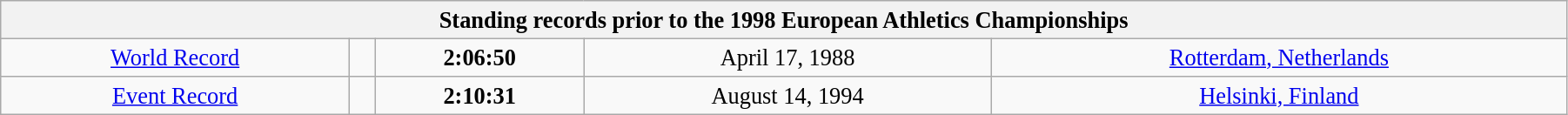<table class="wikitable" style=" text-align:center; font-size:110%;" width="95%">
<tr>
<th colspan="5">Standing records prior to the 1998 European Athletics Championships</th>
</tr>
<tr>
<td><a href='#'>World Record</a></td>
<td></td>
<td><strong>2:06:50</strong></td>
<td>April 17, 1988</td>
<td> <a href='#'>Rotterdam, Netherlands</a></td>
</tr>
<tr>
<td><a href='#'>Event Record</a></td>
<td></td>
<td><strong>2:10:31</strong></td>
<td>August 14, 1994</td>
<td> <a href='#'>Helsinki, Finland</a></td>
</tr>
</table>
